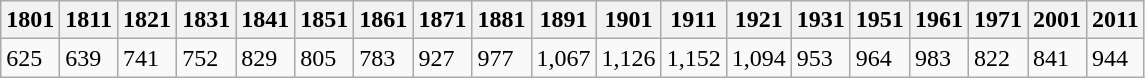<table class="wikitable">
<tr>
<th>1801</th>
<th>1811</th>
<th>1821</th>
<th>1831</th>
<th>1841</th>
<th>1851</th>
<th>1861</th>
<th>1871</th>
<th>1881</th>
<th>1891</th>
<th>1901</th>
<th>1911</th>
<th>1921</th>
<th>1931</th>
<th>1951</th>
<th>1961</th>
<th>1971</th>
<th>2001</th>
<th>2011</th>
</tr>
<tr>
<td>625</td>
<td>639</td>
<td>741</td>
<td>752</td>
<td>829</td>
<td>805</td>
<td>783</td>
<td>927</td>
<td>977</td>
<td>1,067</td>
<td>1,126</td>
<td>1,152</td>
<td>1,094</td>
<td>953</td>
<td>964</td>
<td>983</td>
<td>822</td>
<td>841</td>
<td>944</td>
</tr>
</table>
